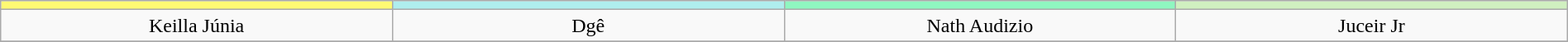<table class="wikitable"  style="text-align:center; font-size:100%; width:100%;">
<tr>
<td scope="col" width="25%" bgcolor=FFFA73><strong></strong></td>
<td scope="col" width="25%" bgcolor=AFEEEE><strong></strong></td>
<td scope="col" width="25%" bgcolor=8FF7C0><strong></strong></td>
<td scope="col" width="25%" bgcolor=D0F0C0><strong></strong></td>
</tr>
<tr>
<td>Keilla Júnia</td>
<td>Dgê</td>
<td>Nath Audizio</td>
<td>Juceir Jr</td>
</tr>
<tr>
</tr>
</table>
